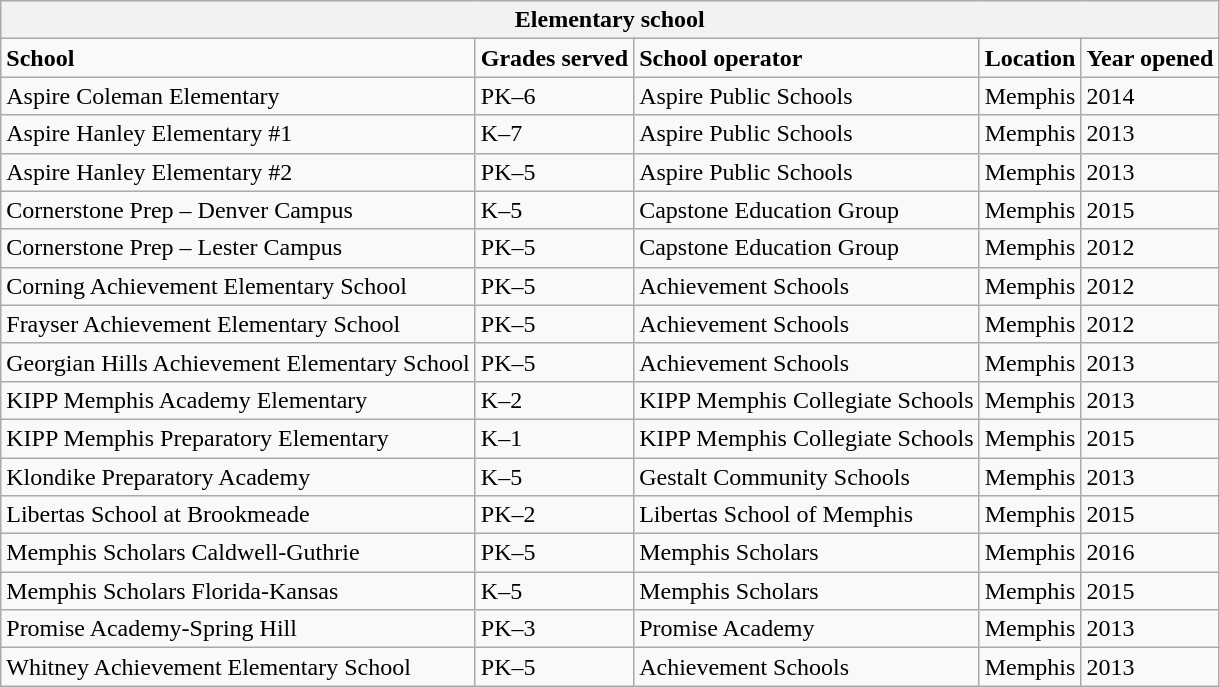<table class="wikitable sortable">
<tr>
<th colspan="5">Elementary school</th>
</tr>
<tr>
<td><strong>School</strong></td>
<td><strong>Grades served</strong></td>
<td><strong>School operator</strong></td>
<td><strong>Location</strong></td>
<td><strong>Year opened</strong></td>
</tr>
<tr>
<td>Aspire Coleman Elementary</td>
<td>PK–6</td>
<td>Aspire Public Schools</td>
<td>Memphis</td>
<td>2014</td>
</tr>
<tr>
<td>Aspire Hanley Elementary #1</td>
<td>K–7</td>
<td>Aspire Public Schools</td>
<td>Memphis</td>
<td>2013</td>
</tr>
<tr>
<td>Aspire Hanley Elementary #2</td>
<td>PK–5</td>
<td>Aspire Public Schools</td>
<td>Memphis</td>
<td>2013</td>
</tr>
<tr>
<td>Cornerstone Prep – Denver Campus</td>
<td>K–5</td>
<td>Capstone Education Group</td>
<td>Memphis</td>
<td>2015</td>
</tr>
<tr>
<td>Cornerstone Prep – Lester Campus</td>
<td>PK–5</td>
<td>Capstone Education Group</td>
<td>Memphis</td>
<td>2012</td>
</tr>
<tr>
<td>Corning Achievement Elementary School</td>
<td>PK–5</td>
<td>Achievement Schools</td>
<td>Memphis</td>
<td>2012</td>
</tr>
<tr>
<td>Frayser Achievement Elementary School</td>
<td>PK–5</td>
<td>Achievement Schools</td>
<td>Memphis</td>
<td>2012</td>
</tr>
<tr>
<td>Georgian Hills Achievement Elementary School</td>
<td>PK–5</td>
<td>Achievement Schools</td>
<td>Memphis</td>
<td>2013</td>
</tr>
<tr>
<td>KIPP Memphis Academy Elementary</td>
<td>K–2</td>
<td>KIPP Memphis Collegiate Schools</td>
<td>Memphis</td>
<td>2013</td>
</tr>
<tr>
<td>KIPP Memphis Preparatory Elementary</td>
<td>K–1</td>
<td>KIPP Memphis Collegiate Schools</td>
<td>Memphis</td>
<td>2015</td>
</tr>
<tr>
<td>Klondike Preparatory Academy</td>
<td>K–5</td>
<td>Gestalt Community Schools</td>
<td>Memphis</td>
<td>2013</td>
</tr>
<tr>
<td>Libertas School at Brookmeade</td>
<td>PK–2</td>
<td>Libertas School of Memphis</td>
<td>Memphis</td>
<td>2015</td>
</tr>
<tr>
<td>Memphis Scholars Caldwell-Guthrie</td>
<td>PK–5</td>
<td>Memphis Scholars</td>
<td>Memphis</td>
<td>2016</td>
</tr>
<tr>
<td>Memphis Scholars Florida-Kansas</td>
<td>K–5</td>
<td>Memphis Scholars</td>
<td>Memphis</td>
<td>2015</td>
</tr>
<tr>
<td>Promise Academy-Spring Hill</td>
<td>PK–3</td>
<td>Promise Academy</td>
<td>Memphis</td>
<td>2013</td>
</tr>
<tr>
<td>Whitney Achievement Elementary School</td>
<td>PK–5</td>
<td>Achievement Schools</td>
<td>Memphis</td>
<td>2013</td>
</tr>
</table>
